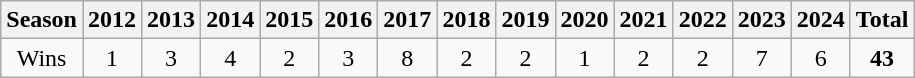<table class=wikitable>
<tr style=background:#ffc>
<th scope=col>Season</th>
<th scope=col>2012</th>
<th scope=col>2013</th>
<th scope=col>2014</th>
<th scope=col>2015</th>
<th scope=col>2016</th>
<th scope=col>2017</th>
<th scope=col>2018</th>
<th scope=col>2019</th>
<th scope=col>2020</th>
<th scope=col>2021</th>
<th scope=col>2022</th>
<th scope=col>2023</th>
<th scope=col>2024</th>
<th scope=col>Total</th>
</tr>
<tr align=center>
<td>Wins</td>
<td>1</td>
<td>3</td>
<td>4</td>
<td>2</td>
<td>3</td>
<td>8</td>
<td>2</td>
<td>2</td>
<td>1</td>
<td>2</td>
<td>2</td>
<td>7</td>
<td>6</td>
<td><strong>43</strong></td>
</tr>
</table>
